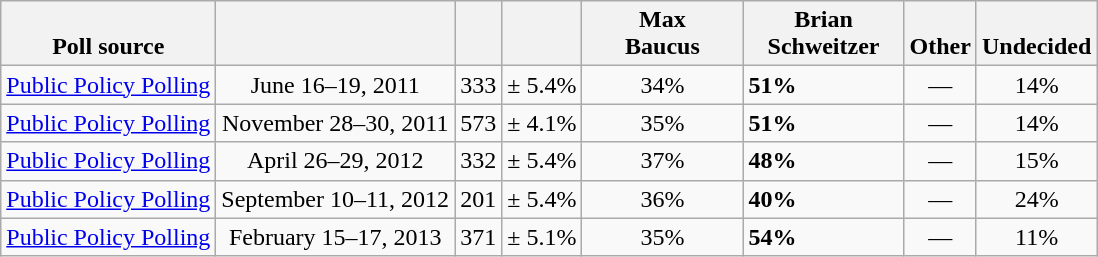<table class="wikitable">
<tr valign= bottom>
<th>Poll source</th>
<th></th>
<th></th>
<th></th>
<th style="width:100px;">Max<br>Baucus</th>
<th style="width:100px;">Brian<br>Schweitzer</th>
<th>Other</th>
<th>Undecided</th>
</tr>
<tr>
<td><a href='#'>Public Policy Polling</a></td>
<td align=center>June 16–19, 2011</td>
<td align=center>333</td>
<td align=center>± 5.4%</td>
<td align=center>34%</td>
<td><strong>51%</strong></td>
<td align=center>—</td>
<td align=center>14%</td>
</tr>
<tr>
<td><a href='#'>Public Policy Polling</a></td>
<td align=center>November 28–30, 2011</td>
<td align=center>573</td>
<td align=center>± 4.1%</td>
<td align=center>35%</td>
<td><strong>51%</strong></td>
<td align=center>—</td>
<td align=center>14%</td>
</tr>
<tr>
<td><a href='#'>Public Policy Polling</a></td>
<td align=center>April 26–29, 2012</td>
<td align=center>332</td>
<td align=center>± 5.4%</td>
<td align=center>37%</td>
<td><strong>48%</strong></td>
<td align=center>—</td>
<td align=center>15%</td>
</tr>
<tr>
<td><a href='#'>Public Policy Polling</a></td>
<td align=center>September 10–11, 2012</td>
<td align=center>201</td>
<td align=center>± 5.4%</td>
<td align=center>36%</td>
<td><strong>40%</strong></td>
<td align=center>—</td>
<td align=center>24%</td>
</tr>
<tr>
<td><a href='#'>Public Policy Polling</a></td>
<td align=center>February 15–17, 2013</td>
<td align=center>371</td>
<td align=center>± 5.1%</td>
<td align=center>35%</td>
<td><strong>54%</strong></td>
<td align=center>—</td>
<td align=center>11%</td>
</tr>
</table>
